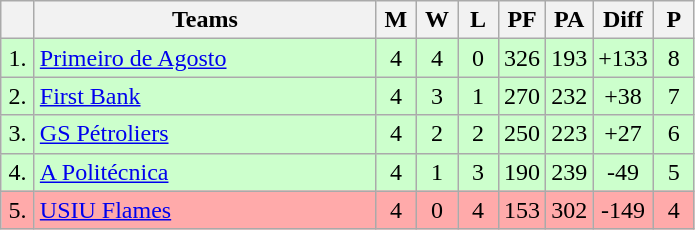<table class="wikitable" style="text-align:center">
<tr>
<th width=15></th>
<th width=220>Teams</th>
<th width=20>M</th>
<th width=20>W</th>
<th width=20>L</th>
<th width=20>PF</th>
<th width=20>PA</th>
<th width=30>Diff</th>
<th width=20>P</th>
</tr>
<tr style="background: #ccffcc;">
<td>1.</td>
<td align=left> <a href='#'>Primeiro de Agosto</a></td>
<td>4</td>
<td>4</td>
<td>0</td>
<td>326</td>
<td>193</td>
<td>+133</td>
<td>8</td>
</tr>
<tr style="background: #ccffcc;">
<td>2.</td>
<td align=left> <a href='#'>First Bank</a></td>
<td>4</td>
<td>3</td>
<td>1</td>
<td>270</td>
<td>232</td>
<td>+38</td>
<td>7</td>
</tr>
<tr style="background: #ccffcc;">
<td>3.</td>
<td align=left> <a href='#'>GS Pétroliers</a></td>
<td>4</td>
<td>2</td>
<td>2</td>
<td>250</td>
<td>223</td>
<td>+27</td>
<td>6</td>
</tr>
<tr style="background: #ccffcc;">
<td>4.</td>
<td align=left> <a href='#'>A Politécnica</a></td>
<td>4</td>
<td>1</td>
<td>3</td>
<td>190</td>
<td>239</td>
<td>-49</td>
<td>5</td>
</tr>
<tr style="background: #ffaaaa;">
<td>5.</td>
<td align=left> <a href='#'>USIU Flames</a></td>
<td>4</td>
<td>0</td>
<td>4</td>
<td>153</td>
<td>302</td>
<td>-149</td>
<td>4</td>
</tr>
</table>
